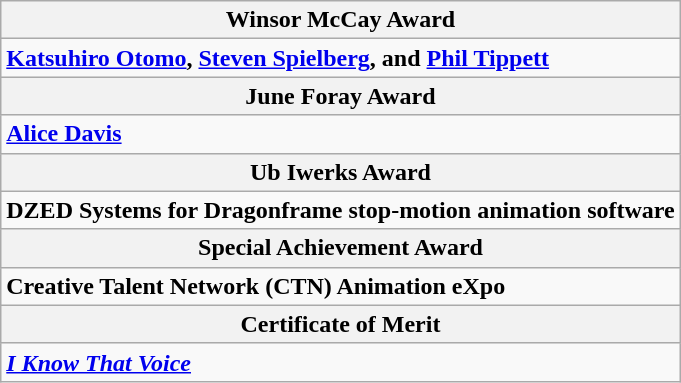<table class=wikitable style="width=100%">
<tr>
<th style="width=50%">Winsor McCay Award</th>
</tr>
<tr>
<td valign="top"><strong><a href='#'>Katsuhiro Otomo</a>, <a href='#'>Steven Spielberg</a>, and <a href='#'>Phil Tippett</a></strong></td>
</tr>
<tr>
<th style="width=50%">June Foray Award</th>
</tr>
<tr>
<td valign="top"><strong><a href='#'>Alice Davis</a></strong></td>
</tr>
<tr>
<th style="width=50%">Ub Iwerks Award</th>
</tr>
<tr>
<td valign="top"><strong>DZED Systems for Dragonframe stop-motion animation software</strong></td>
</tr>
<tr>
<th style="width=50%">Special Achievement Award</th>
</tr>
<tr>
<td valign="top"><strong>Creative Talent Network (CTN) Animation eXpo</strong></td>
</tr>
<tr>
<th style="width=50%">Certificate of Merit</th>
</tr>
<tr>
<td valign="top"><strong><em><a href='#'>I Know That Voice</a></em></strong></td>
</tr>
</table>
